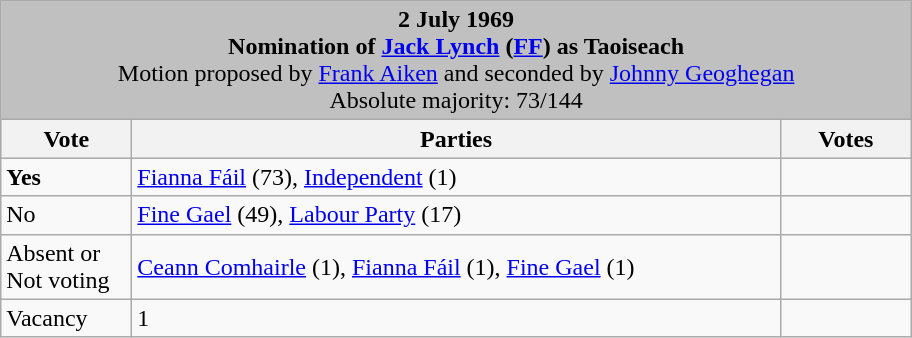<table class="wikitable">
<tr>
<td colspan="3" bgcolor="#C0C0C0" align="center"><strong>2 July 1969<br>Nomination of <a href='#'>Jack Lynch</a> (<a href='#'>FF</a>) as Taoiseach</strong><br>Motion proposed by <a href='#'>Frank Aiken</a> and seconded by <a href='#'>Johnny Geoghegan</a><br>Absolute majority: 73/144</td>
</tr>
<tr bgcolor="#D8D8D8">
<th width=80px>Vote</th>
<th width=425px>Parties</th>
<th width=80px>Votes</th>
</tr>
<tr>
<td> <strong>Yes</strong></td>
<td><a href='#'>Fianna Fáil</a> (73), <a href='#'>Independent</a> (1)</td>
<td></td>
</tr>
<tr>
<td>No</td>
<td><a href='#'>Fine Gael</a> (49), <a href='#'>Labour Party</a> (17)</td>
<td></td>
</tr>
<tr>
<td>Absent or<br>Not voting</td>
<td><a href='#'>Ceann Comhairle</a> (1), <a href='#'>Fianna Fáil</a> (1), <a href='#'>Fine Gael</a> (1)</td>
<td></td>
</tr>
<tr>
<td>Vacancy</td>
<td>1</td>
<td></td>
</tr>
</table>
